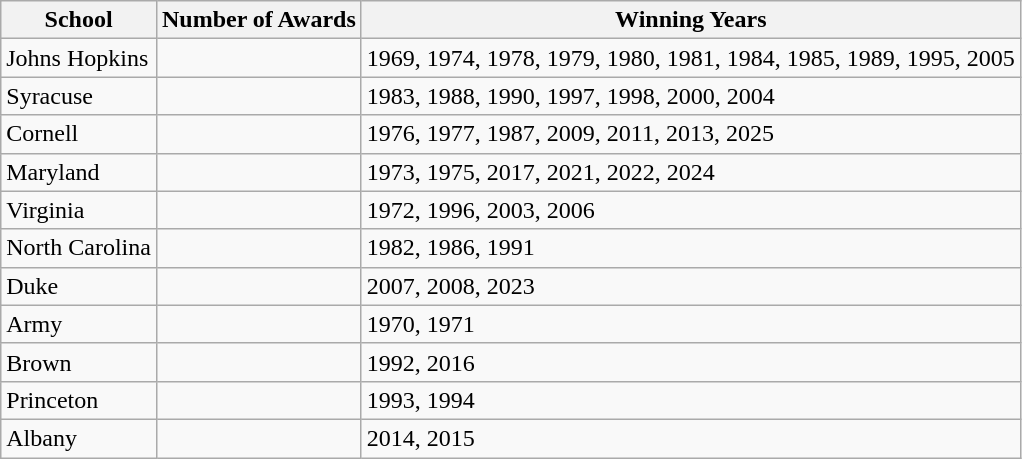<table class="wikitable">
<tr>
<th>School</th>
<th>Number of Awards</th>
<th>Winning Years</th>
</tr>
<tr>
<td>Johns Hopkins</td>
<td></td>
<td>1969, 1974, 1978, 1979, 1980, 1981, 1984, 1985, 1989, 1995, 2005</td>
</tr>
<tr>
<td>Syracuse</td>
<td></td>
<td>1983, 1988, 1990, 1997, 1998, 2000, 2004</td>
</tr>
<tr>
<td>Cornell</td>
<td></td>
<td>1976, 1977, 1987, 2009, 2011, 2013, 2025</td>
</tr>
<tr>
<td>Maryland</td>
<td></td>
<td>1973, 1975, 2017, 2021, 2022, 2024</td>
</tr>
<tr>
<td>Virginia</td>
<td></td>
<td>1972, 1996, 2003, 2006</td>
</tr>
<tr>
<td>North Carolina</td>
<td></td>
<td>1982, 1986, 1991</td>
</tr>
<tr>
<td>Duke</td>
<td></td>
<td>2007, 2008, 2023</td>
</tr>
<tr>
<td>Army</td>
<td></td>
<td>1970, 1971</td>
</tr>
<tr>
<td>Brown</td>
<td></td>
<td>1992, 2016</td>
</tr>
<tr>
<td>Princeton</td>
<td></td>
<td>1993, 1994</td>
</tr>
<tr>
<td>Albany</td>
<td></td>
<td>2014, 2015</td>
</tr>
</table>
